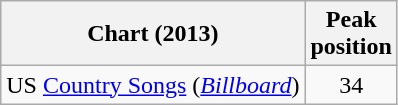<table class="wikitable sortable">
<tr>
<th>Chart (2013)</th>
<th>Peak<br>position</th>
</tr>
<tr>
<td>US <a href='#'>Country Songs</a> (<em><a href='#'>Billboard</a></em>)</td>
<td align="center">34</td>
</tr>
</table>
